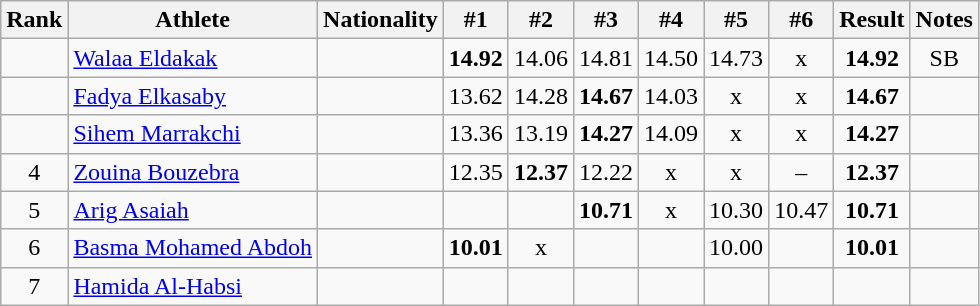<table class="wikitable sortable" style="text-align:center">
<tr>
<th>Rank</th>
<th>Athlete</th>
<th>Nationality</th>
<th>#1</th>
<th>#2</th>
<th>#3</th>
<th>#4</th>
<th>#5</th>
<th>#6</th>
<th>Result</th>
<th>Notes</th>
</tr>
<tr>
<td></td>
<td align="left"><a href='#'>Walaa Eldakak</a></td>
<td align=left></td>
<td><strong>14.92</strong></td>
<td>14.06</td>
<td>14.81</td>
<td>14.50</td>
<td>14.73</td>
<td>x</td>
<td><strong>14.92</strong></td>
<td>SB</td>
</tr>
<tr>
<td></td>
<td align="left"><a href='#'>Fadya Elkasaby</a></td>
<td align=left></td>
<td>13.62</td>
<td>14.28</td>
<td><strong>14.67</strong></td>
<td>14.03</td>
<td>x</td>
<td>x</td>
<td><strong>14.67</strong></td>
<td></td>
</tr>
<tr>
<td></td>
<td align="left"><a href='#'>Sihem Marrakchi</a></td>
<td align=left></td>
<td>13.36</td>
<td>13.19</td>
<td><strong>14.27</strong></td>
<td>14.09</td>
<td>x</td>
<td>x</td>
<td><strong>14.27</strong></td>
<td></td>
</tr>
<tr>
<td>4</td>
<td align="left"><a href='#'>Zouina Bouzebra</a></td>
<td align=left></td>
<td>12.35</td>
<td><strong>12.37</strong></td>
<td>12.22</td>
<td>x</td>
<td>x</td>
<td>–</td>
<td><strong>12.37</strong></td>
<td></td>
</tr>
<tr>
<td>5</td>
<td align="left"><a href='#'>Arig Asaiah</a></td>
<td align=left></td>
<td></td>
<td></td>
<td><strong>10.71</strong></td>
<td>x</td>
<td>10.30</td>
<td>10.47</td>
<td><strong>10.71</strong></td>
<td></td>
</tr>
<tr>
<td>6</td>
<td align="left"><a href='#'>Basma Mohamed Abdoh</a></td>
<td align=left></td>
<td><strong>10.01</strong></td>
<td>x</td>
<td></td>
<td></td>
<td>10.00</td>
<td></td>
<td><strong>10.01</strong></td>
<td></td>
</tr>
<tr>
<td>7</td>
<td align="left"><a href='#'>Hamida Al-Habsi</a></td>
<td align=left></td>
<td><strong></strong></td>
<td></td>
<td></td>
<td></td>
<td></td>
<td></td>
<td><strong></strong></td>
<td></td>
</tr>
</table>
